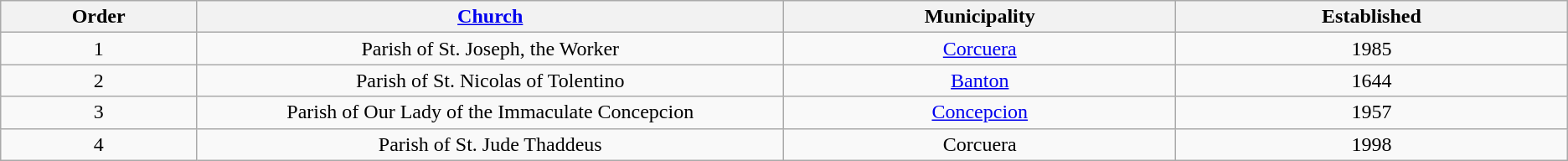<table class="wikitable" style="text-align:center;">
<tr>
<th width=5%>Order</th>
<th width=15%><a href='#'>Church</a></th>
<th width=10%>Municipality</th>
<th width=10%>Established</th>
</tr>
<tr>
<td>1</td>
<td>Parish of St. Joseph, the Worker</td>
<td><a href='#'>Corcuera</a></td>
<td>1985</td>
</tr>
<tr>
<td>2</td>
<td>Parish of St. Nicolas of Tolentino</td>
<td><a href='#'>Banton</a></td>
<td>1644</td>
</tr>
<tr>
<td>3</td>
<td>Parish of Our Lady of the Immaculate Concepcion</td>
<td><a href='#'>Concepcion</a></td>
<td>1957</td>
</tr>
<tr>
<td>4</td>
<td>Parish of St. Jude Thaddeus</td>
<td>Corcuera</td>
<td>1998</td>
</tr>
</table>
